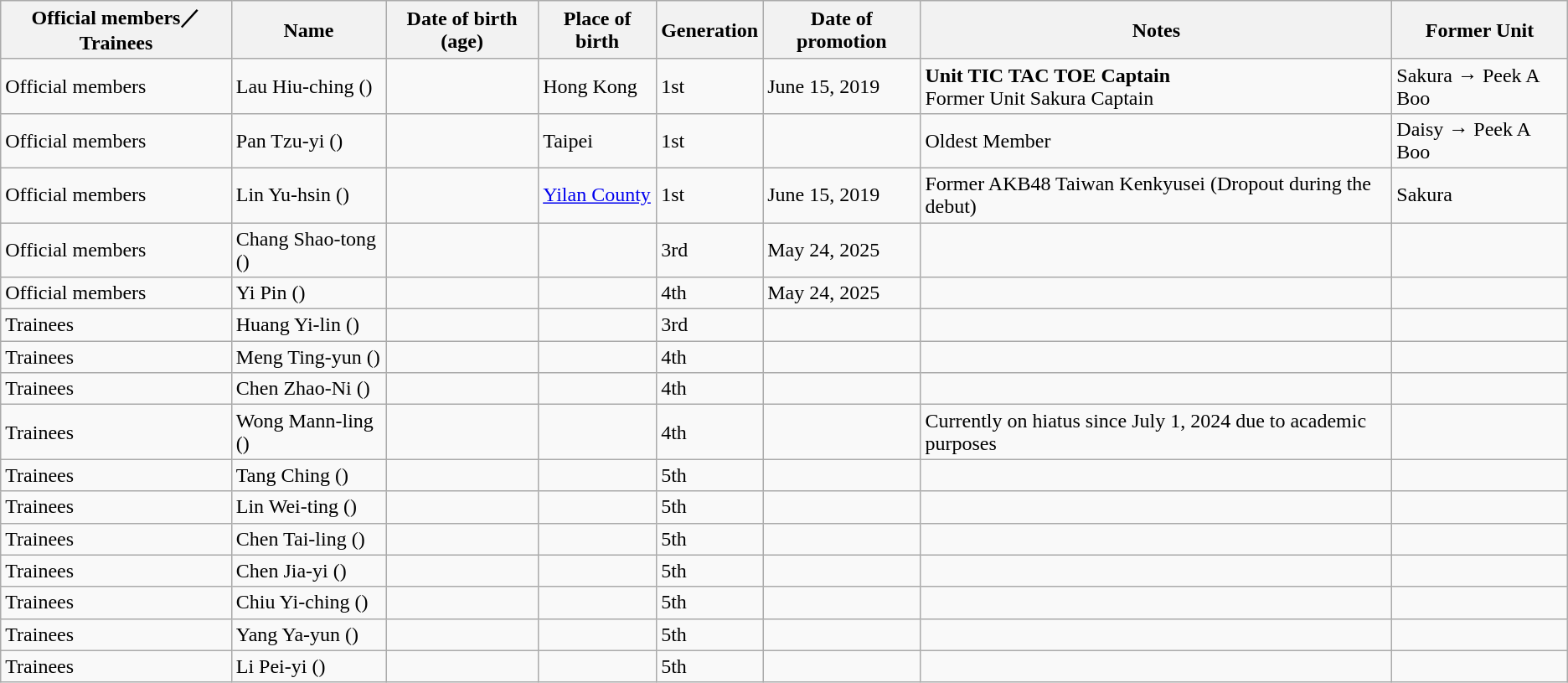<table class="sortable wikitable">
<tr>
<th>Official members／Trainees</th>
<th>Name</th>
<th>Date of birth (age)</th>
<th>Place of birth</th>
<th>Generation</th>
<th>Date of promotion</th>
<th>Notes</th>
<th>Former Unit</th>
</tr>
<tr>
<td>Official members</td>
<td>Lau Hiu-ching ()</td>
<td></td>
<td>Hong Kong</td>
<td>1st</td>
<td>June 15, 2019</td>
<td><strong>Unit TIC TAC TOE Captain</strong><br>Former Unit Sakura Captain</td>
<td>Sakura → Peek A Boo</td>
</tr>
<tr>
<td>Official members</td>
<td>Pan Tzu-yi ()</td>
<td></td>
<td>Taipei</td>
<td>1st</td>
<td></td>
<td>Oldest Member</td>
<td>Daisy → Peek A Boo</td>
</tr>
<tr>
<td>Official members</td>
<td>Lin Yu-hsin ()</td>
<td></td>
<td><a href='#'>Yilan County</a></td>
<td>1st</td>
<td>June 15, 2019</td>
<td>Former AKB48 Taiwan Kenkyusei (Dropout during the debut)</td>
<td>Sakura</td>
</tr>
<tr>
<td>Official members</td>
<td>Chang Shao-tong ()</td>
<td></td>
<td></td>
<td>3rd</td>
<td>May 24, 2025</td>
<td></td>
<td></td>
</tr>
<tr>
<td>Official members</td>
<td>Yi Pin ()</td>
<td></td>
<td></td>
<td>4th</td>
<td>May 24, 2025</td>
<td></td>
<td></td>
</tr>
<tr>
<td>Trainees</td>
<td>Huang Yi-lin ()</td>
<td></td>
<td></td>
<td>3rd</td>
<td></td>
<td></td>
<td></td>
</tr>
<tr>
<td>Trainees</td>
<td>Meng Ting-yun ()</td>
<td></td>
<td></td>
<td>4th</td>
<td></td>
<td></td>
<td></td>
</tr>
<tr>
<td>Trainees</td>
<td>Chen Zhao-Ni ()</td>
<td></td>
<td></td>
<td>4th</td>
<td></td>
<td></td>
<td></td>
</tr>
<tr>
<td>Trainees</td>
<td>Wong Mann-ling ()</td>
<td></td>
<td></td>
<td>4th</td>
<td></td>
<td>Currently on hiatus since July 1, 2024 due to academic purposes</td>
<td></td>
</tr>
<tr>
<td>Trainees</td>
<td>Tang Ching ()</td>
<td></td>
<td></td>
<td>5th</td>
<td></td>
<td></td>
<td></td>
</tr>
<tr>
<td>Trainees</td>
<td>Lin Wei-ting ()</td>
<td></td>
<td></td>
<td>5th</td>
<td></td>
<td></td>
<td></td>
</tr>
<tr>
<td>Trainees</td>
<td>Chen Tai-ling ()</td>
<td></td>
<td></td>
<td>5th</td>
<td></td>
<td></td>
<td></td>
</tr>
<tr>
<td>Trainees</td>
<td>Chen Jia-yi ()</td>
<td></td>
<td></td>
<td>5th</td>
<td></td>
<td></td>
<td></td>
</tr>
<tr>
<td>Trainees</td>
<td>Chiu Yi-ching ()</td>
<td></td>
<td></td>
<td>5th</td>
<td></td>
<td></td>
<td></td>
</tr>
<tr>
<td>Trainees</td>
<td>Yang Ya-yun ()</td>
<td></td>
<td></td>
<td>5th</td>
<td></td>
<td></td>
<td></td>
</tr>
<tr>
<td>Trainees</td>
<td>Li Pei-yi ()</td>
<td></td>
<td></td>
<td>5th</td>
<td></td>
<td></td>
<td></td>
</tr>
</table>
